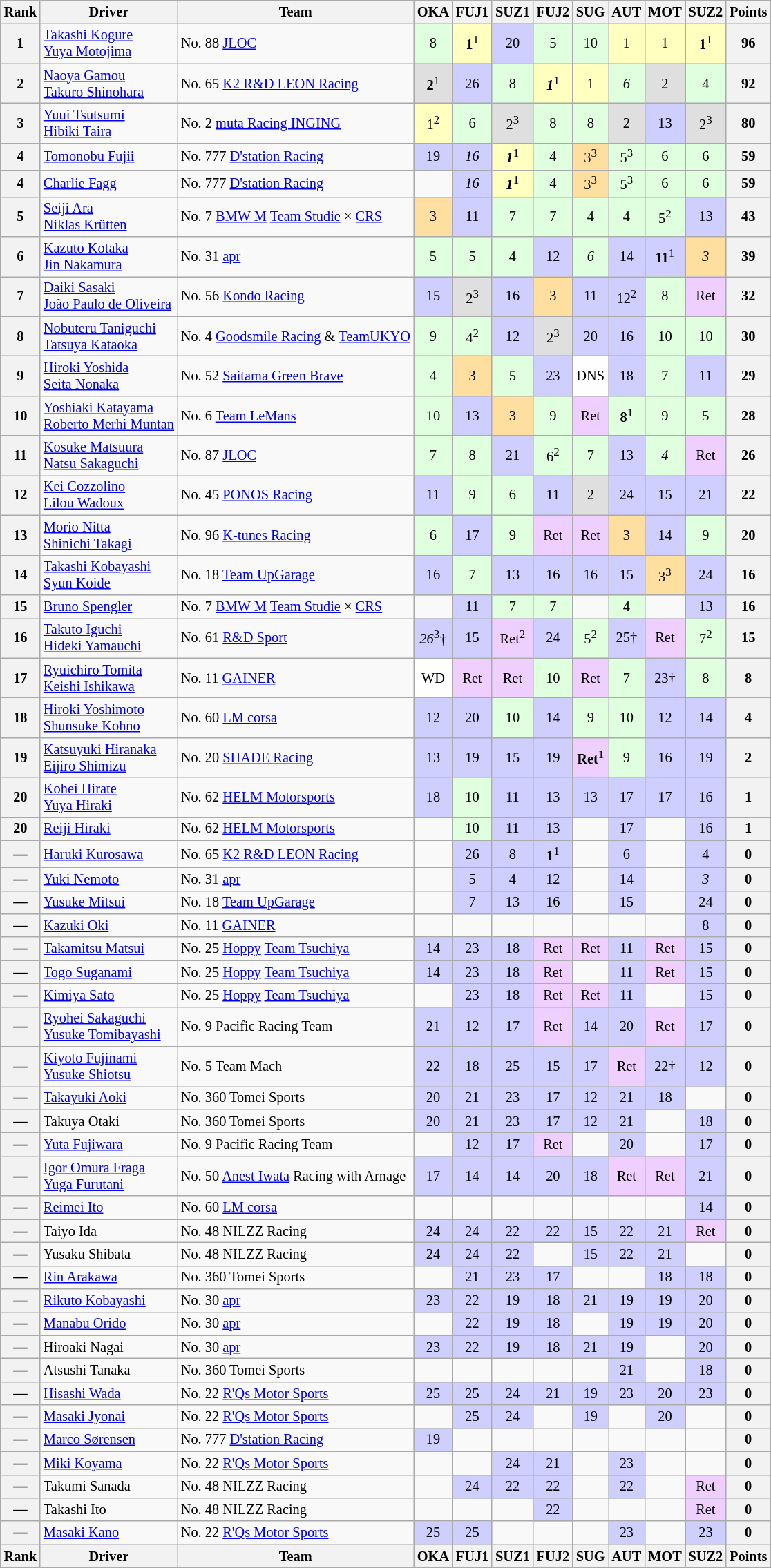<table class="wikitable" style="font-size:85%; text-align:center">
<tr>
<th>Rank</th>
<th>Driver</th>
<th>Team</th>
<th>OKA</th>
<th>FUJ1</th>
<th>SUZ1</th>
<th>FUJ2</th>
<th>SUG</th>
<th>AUT</th>
<th>MOT</th>
<th>SUZ2</th>
<th>Points</th>
</tr>
<tr>
<th>1</th>
<td align="left"> <a href='#'>Takashi Kogure</a><br> <a href='#'>Yuya Motojima</a></td>
<td align="left">No. 88 <a href='#'>JLOC</a></td>
<td style="background:#dfffdf;">8</td>
<td style="background:#ffffbf;"><strong>1</strong><sup>1</sup></td>
<td style="background:#cfcfff;">20</td>
<td style="background:#dfffdf;">5</td>
<td style="background:#dfffdf;">10</td>
<td style="background:#ffffbf;">1</td>
<td style="background:#ffffbf;">1</td>
<td style="background:#ffffbf;"><strong>1</strong><sup>1</sup></td>
<th>96</th>
</tr>
<tr>
<th>2</th>
<td align="left"> <a href='#'>Naoya Gamou</a><br> <a href='#'>Takuro Shinohara</a></td>
<td align="left">No. 65 <a href='#'>K2 R&D LEON Racing</a></td>
<td style="background:#dfdfdf;"><strong>2</strong><sup>1</sup></td>
<td style="background:#cfcfff;">26</td>
<td style="background:#dfffdf;">8</td>
<td style="background:#ffffbf;"><strong><em>1</em></strong><sup>1</sup></td>
<td style="background:#ffffbf;">1</td>
<td style="background:#dfffdf;"><em>6</em></td>
<td style="background:#dfdfdf;">2</td>
<td style="background:#dfffdf;">4</td>
<th>92</th>
</tr>
<tr>
<th>3</th>
<td align="left"> <a href='#'>Yuui Tsutsumi</a><br> <a href='#'>Hibiki Taira</a></td>
<td align="left">No. 2 <a href='#'>muta Racing INGING</a></td>
<td style="background:#ffffbf;">1<sup>2</sup></td>
<td style="background:#dfffdf;">6</td>
<td style="background:#dfdfdf;">2<sup>3</sup></td>
<td style="background:#dfffdf;">8</td>
<td style="background:#dfffdf;">8</td>
<td style="background:#dfdfdf;">2</td>
<td style="background:#cfcfff;">13</td>
<td style="background:#dfdfdf;">2<sup>3</sup></td>
<th>80</th>
</tr>
<tr>
<th>4</th>
<td align="left"> <a href='#'>Tomonobu Fujii</a></td>
<td align="left">No. 777  <a href='#'>D'station Racing</a></td>
<td style="background:#cfcfff;">19</td>
<td style="background:#cfcfff;"><em>16</em></td>
<td style="background:#ffffbf;"><strong><em>1</em></strong><sup>1</sup></td>
<td style="background:#dfffdf;">4</td>
<td style="background:#ffdf9f;">3<sup>3</sup></td>
<td style="background:#dfffdf;">5<sup>3</sup></td>
<td style="background:#dfffdf;">6</td>
<td style="background:#dfffdf;">6</td>
<th>59</th>
</tr>
<tr>
<th>4</th>
<td align="left"> <a href='#'>Charlie Fagg</a></td>
<td align="left">No. 777 <a href='#'>D'station Racing</a></td>
<td></td>
<td style="background:#cfcfff;"><em>16</em></td>
<td style="background:#ffffbf;"><strong><em>1</em></strong><sup>1</sup></td>
<td style="background:#dfffdf;">4</td>
<td style="background:#ffdf9f;">3<sup>3</sup></td>
<td style="background:#dfffdf;">5<sup>3</sup></td>
<td style="background:#dfffdf;">6</td>
<td style="background:#dfffdf;">6</td>
<th>59</th>
</tr>
<tr>
<th>5</th>
<td align="left"> <a href='#'>Seiji Ara</a><br> <a href='#'>Niklas Krütten</a></td>
<td align="left">No. 7 <a href='#'>BMW M</a> <a href='#'>Team Studie</a> × <a href='#'>CRS</a></td>
<td style="background:#ffdf9f;">3</td>
<td style="background:#cfcfff;">11</td>
<td style="background:#dfffdf;">7</td>
<td style="background:#dfffdf;">7</td>
<td style="background:#dfffdf;">4</td>
<td style="background:#dfffdf;">4</td>
<td style="background:#dfffdf;">5<sup>2</sup></td>
<td style="background:#cfcfff;">13</td>
<th>43</th>
</tr>
<tr>
<th>6</th>
<td align="left"> <a href='#'>Kazuto Kotaka</a><br> <a href='#'>Jin Nakamura</a></td>
<td align="left">No. 31 <a href='#'>apr</a></td>
<td style="background:#dfffdf;">5</td>
<td style="background:#dfffdf;">5</td>
<td style="background:#dfffdf;">4</td>
<td style="background:#cfcfff;">12</td>
<td style="background:#dfffdf;"><em>6</em></td>
<td style="background:#cfcfff;">14</td>
<td style="background:#cfcfff;"><strong>11</strong><sup>1</sup></td>
<td style="background:#ffdf9f;"><em>3</em></td>
<th>39</th>
</tr>
<tr>
<th>7</th>
<td align="left"> <a href='#'>Daiki Sasaki</a><br> <a href='#'>João Paulo de Oliveira</a></td>
<td align="left">No. 56 <a href='#'>Kondo Racing</a></td>
<td style="background:#cfcfff;">15</td>
<td style="background:#dfdfdf;">2<sup>3</sup></td>
<td style="background:#cfcfff;">16</td>
<td style="background:#ffdf9f;">3</td>
<td style="background:#cfcfff;">11</td>
<td style="background:#cfcfff;">12<sup>2</sup></td>
<td style="background:#dfffdf;">8</td>
<td style="background:#efcfff;">Ret</td>
<th>32</th>
</tr>
<tr>
<th>8</th>
<td align="left"> <a href='#'>Nobuteru Taniguchi</a><br> <a href='#'>Tatsuya Kataoka</a></td>
<td align="left">No. 4 <a href='#'>Goodsmile Racing</a> & <a href='#'>TeamUKYO</a></td>
<td style="background:#dfffdf;">9</td>
<td style="background:#dfffdf;">4<sup>2</sup></td>
<td style="background:#cfcfff;">12</td>
<td style="background:#dfdfdf;">2<sup>3</sup></td>
<td style="background:#cfcfff;">20</td>
<td style="background:#cfcfff;">16</td>
<td style="background:#dfffdf;">10</td>
<td style="background:#dfffdf;">10</td>
<th>30</th>
</tr>
<tr>
<th>9</th>
<td align="left"> <a href='#'>Hiroki Yoshida</a><br> <a href='#'>Seita Nonaka</a></td>
<td align="left">No. 52 <a href='#'>Saitama Green Brave</a></td>
<td style="background:#dfffdf;">4</td>
<td style="background:#ffdf9f;">3</td>
<td style="background:#dfffdf;">5</td>
<td style="background:#cfcfff;">23</td>
<td style="background:#FFFFFF;">DNS</td>
<td style="background:#cfcfff;">18</td>
<td style="background:#dfffdf;">7</td>
<td style="background:#cfcfff;">11</td>
<th>29</th>
</tr>
<tr>
<th>10</th>
<td align="left"> <a href='#'>Yoshiaki Katayama</a><br> <a href='#'>Roberto Merhi Muntan</a></td>
<td align="left">No. 6 <a href='#'>Team LeMans</a></td>
<td style="background:#dfffdf;">10</td>
<td style="background:#cfcfff;">13</td>
<td style="background:#ffdf9f;">3</td>
<td style="background:#dfffdf;">9</td>
<td style="background:#efcfff;">Ret</td>
<td style="background:#dfffdf;"><strong>8</strong><sup>1</sup></td>
<td style="background:#dfffdf;">9</td>
<td style="background:#dfffdf;">5</td>
<th>28</th>
</tr>
<tr>
<th>11</th>
<td align="left"> <a href='#'>Kosuke Matsuura</a> <br> <a href='#'>Natsu Sakaguchi</a></td>
<td align="left">No. 87 <a href='#'>JLOC</a></td>
<td style="background:#dfffdf;">7</td>
<td style="background:#dfffdf;">8</td>
<td style="background:#cfcfff;">21</td>
<td style="background:#dfffdf;">6<sup>2</sup></td>
<td style="background:#dfffdf;">7</td>
<td style="background:#cfcfff;">13</td>
<td style="background:#dfffdf;"><em>4</em></td>
<td style="background:#efcfff;">Ret</td>
<th>26</th>
</tr>
<tr>
<th>12</th>
<td align="left"> <a href='#'>Kei Cozzolino</a><br> <a href='#'>Lilou Wadoux</a></td>
<td align="left">No. 45 <a href='#'>PONOS Racing</a></td>
<td style="background:#cfcfff;">11</td>
<td style="background:#dfffdf;">9</td>
<td style="background:#dfffdf;">6</td>
<td style="background:#cfcfff;">11</td>
<td style="background:#dfdfdf;">2</td>
<td style="background:#cfcfff;">24</td>
<td style="background:#cfcfff;">15</td>
<td style="background:#cfcfff;">21</td>
<th>22</th>
</tr>
<tr>
<th>13</th>
<td align="left"> <a href='#'>Morio Nitta</a><br> <a href='#'>Shinichi Takagi</a></td>
<td align="left">No. 96  <a href='#'>K-tunes Racing</a></td>
<td style="background:#dfffdf;">6</td>
<td style="background:#cfcfff;">17</td>
<td style="background:#dfffdf;">9</td>
<td style="background:#efcfff;">Ret</td>
<td style="background:#efcfff;">Ret</td>
<td style="background:#ffdf9f;">3</td>
<td style="background:#cfcfff;">14</td>
<td style="background:#dfffdf;">9</td>
<th>20</th>
</tr>
<tr>
<th>14</th>
<td align="left"> <a href='#'>Takashi Kobayashi</a><br> <a href='#'>Syun Koide</a></td>
<td align="left">No. 18 <a href='#'>Team UpGarage</a></td>
<td style="background:#cfcfff;">16</td>
<td style="background:#dfffdf;">7</td>
<td style="background:#cfcfff;">13</td>
<td style="background:#cfcfff;">16</td>
<td style="background:#cfcfff;">16</td>
<td style="background:#cfcfff;">15</td>
<td style="background:#ffdf9f;">3<sup>3</sup></td>
<td style="background:#cfcfff;">24</td>
<th>16</th>
</tr>
<tr>
<th>15</th>
<td align="left"> <a href='#'>Bruno Spengler</a></td>
<td align="left">No. 7 <a href='#'>BMW M</a> <a href='#'>Team Studie</a> × <a href='#'>CRS</a></td>
<td></td>
<td style="background:#cfcfff;">11</td>
<td style="background:#dfffdf;">7</td>
<td style="background:#dfffdf;">7</td>
<td></td>
<td style="background:#dfffdf;">4</td>
<td></td>
<td style="background:#cfcfff;">13</td>
<th>16</th>
</tr>
<tr>
<th>16</th>
<td align="left"> <a href='#'>Takuto Iguchi</a><br> <a href='#'>Hideki Yamauchi</a></td>
<td align="left">No. 61 <a href='#'>R&D Sport</a></td>
<td style="background:#cfcfff;"><em>26</em><sup>3</sup>†</td>
<td style="background:#cfcfff;">15</td>
<td style="background:#efcfff;">Ret<sup>2</sup></td>
<td style="background:#cfcfff;">24</td>
<td style="background:#dfffdf;">5<sup>2</sup></td>
<td style="background:#cfcfff;">25†</td>
<td style="background:#efcfff;">Ret</td>
<td style="background:#dfffdf;">7<sup>2</sup></td>
<th>15</th>
</tr>
<tr>
<th>17</th>
<td align="left"> <a href='#'>Ryuichiro Tomita</a><br> <a href='#'>Keishi Ishikawa</a></td>
<td align="left">No. 11 <a href='#'>GAINER</a></td>
<td style="background:#FFFFFF;">WD</td>
<td style="background:#efcfff;">Ret</td>
<td style="background:#efcfff;">Ret</td>
<td style="background:#dfffdf;">10</td>
<td style="background:#efcfff;">Ret</td>
<td style="background:#dfffdf;">7</td>
<td style="background:#cfcfff;">23†</td>
<td style="background:#dfffdf;">8</td>
<th>8</th>
</tr>
<tr>
<th>18</th>
<td align="left"> <a href='#'>Hiroki Yoshimoto</a><br> <a href='#'>Shunsuke Kohno</a></td>
<td align="left">No. 60 <a href='#'>LM corsa</a></td>
<td style="background:#cfcfff;">12</td>
<td style="background:#cfcfff;">20</td>
<td style="background:#dfffdf;">10</td>
<td style="background:#cfcfff;">14</td>
<td style="background:#dfffdf;">9</td>
<td style="background:#dfffdf;">10</td>
<td style="background:#cfcfff;">12</td>
<td style="background:#cfcfff;">14</td>
<th>4</th>
</tr>
<tr>
<th>19</th>
<td align="left"> <a href='#'>Katsuyuki Hiranaka</a><br> <a href='#'>Eijiro Shimizu</a></td>
<td align="left">No. 20  <a href='#'>SHADE Racing</a></td>
<td style="background:#cfcfff;">13</td>
<td style="background:#cfcfff;">19</td>
<td style="background:#cfcfff;">15</td>
<td style="background:#cfcfff;">19</td>
<td style="background:#efcfff;"><strong>Ret</strong><sup>1</sup></td>
<td style="background:#dfffdf;">9</td>
<td style="background:#cfcfff;">16</td>
<td style="background:#cfcfff;">19</td>
<th>2</th>
</tr>
<tr>
<th>20</th>
<td align="left"> <a href='#'>Kohei Hirate</a><br> <a href='#'>Yuya Hiraki</a></td>
<td align="left">No. 62 <a href='#'>HELM Motorsports</a></td>
<td style="background:#cfcfff;">18</td>
<td style="background:#dfffdf;">10</td>
<td style="background:#cfcfff;">11</td>
<td style="background:#cfcfff;">13</td>
<td style="background:#cfcfff;">13</td>
<td style="background:#cfcfff;">17</td>
<td style="background:#cfcfff;">17</td>
<td style="background:#cfcfff;">16</td>
<th>1</th>
</tr>
<tr>
<th>20</th>
<td align="left"> <a href='#'>Reiji Hiraki</a></td>
<td align="left">No. 62 <a href='#'>HELM Motorsports</a></td>
<td></td>
<td style="background:#dfffdf;">10</td>
<td style="background:#cfcfff;">11</td>
<td style="background:#cfcfff;">13</td>
<td></td>
<td style="background:#cfcfff;">17</td>
<td></td>
<td style="background:#cfcfff;">16</td>
<th>1</th>
</tr>
<tr>
<th>—</th>
<td align="left"> <a href='#'>Haruki Kurosawa</a></td>
<td align="left">No. 65 <a href='#'>K2 R&D LEON Racing</a></td>
<td></td>
<td style="background:#cfcfff;">26</td>
<td style="background:#cfcfff;">8</td>
<td style="background:#cfcfff;"><strong>1</strong><sup>1</sup></td>
<td></td>
<td style="background:#cfcfff;">6</td>
<td></td>
<td style="background:#cfcfff;">4</td>
<th>0</th>
</tr>
<tr>
<th>—</th>
<td align="left"> <a href='#'>Yuki Nemoto</a></td>
<td align="left">No. 31 <a href='#'>apr</a></td>
<td></td>
<td style="background:#cfcfff;">5</td>
<td style="background:#cfcfff;">4</td>
<td style="background:#cfcfff;">12</td>
<td></td>
<td style="background:#cfcfff;">14</td>
<td></td>
<td style="background:#cfcfff;"><em>3</em></td>
<th>0</th>
</tr>
<tr>
<th>—</th>
<td align="left"> <a href='#'>Yusuke Mitsui</a></td>
<td align="left">No. 18 <a href='#'>Team UpGarage</a></td>
<td></td>
<td style="background:#cfcfff;">7</td>
<td style="background:#cfcfff;">13</td>
<td style="background:#cfcfff;">16</td>
<td></td>
<td style="background:#cfcfff;">15</td>
<td></td>
<td style="background:#cfcfff;">24</td>
<th>0</th>
</tr>
<tr>
<th>—</th>
<td align="left"> <a href='#'>Kazuki Oki</a></td>
<td align="left">No. 11 <a href='#'>GAINER</a></td>
<td></td>
<td></td>
<td></td>
<td></td>
<td></td>
<td></td>
<td></td>
<td style="background:#cfcfff;">8</td>
<th>0</th>
</tr>
<tr>
<th>—</th>
<td align="left"> <a href='#'>Takamitsu Matsui</a></td>
<td align="left">No. 25 <a href='#'>Hoppy</a> <a href='#'>Team Tsuchiya</a></td>
<td style="background:#cfcfff;">14</td>
<td style="background:#cfcfff;">23</td>
<td style="background:#cfcfff;">18</td>
<td style="background:#efcfff;">Ret</td>
<td style="background:#efcfff;">Ret</td>
<td style="background:#cfcfff;">11</td>
<td style="background:#efcfff;">Ret</td>
<td style="background:#cfcfff;">15</td>
<th>0</th>
</tr>
<tr>
<th>—</th>
<td align="left"> <a href='#'>Togo Suganami</a></td>
<td align="left">No. 25 <a href='#'>Hoppy</a> <a href='#'>Team Tsuchiya</a></td>
<td style="background:#cfcfff;">14</td>
<td style="background:#cfcfff;">23</td>
<td style="background:#cfcfff;">18</td>
<td style="background:#efcfff;">Ret</td>
<td></td>
<td style="background:#cfcfff;">11</td>
<td style="background:#efcfff;">Ret</td>
<td style="background:#cfcfff;">15</td>
<th>0</th>
</tr>
<tr>
<th>—</th>
<td align="left"> <a href='#'>Kimiya Sato</a></td>
<td align="left">No. 25 <a href='#'>Hoppy</a> <a href='#'>Team Tsuchiya</a></td>
<td></td>
<td style="background:#cfcfff;">23</td>
<td style="background:#cfcfff;">18</td>
<td style="background:#efcfff;">Ret</td>
<td style="background:#efcfff;">Ret</td>
<td style="background:#cfcfff;">11</td>
<td></td>
<td style="background:#cfcfff;">15</td>
<th>0</th>
</tr>
<tr>
<th>—</th>
<td align="left"> <a href='#'>Ryohei Sakaguchi</a><br> <a href='#'>Yusuke Tomibayashi</a></td>
<td align="left">No. 9 Pacific Racing Team</td>
<td style="background:#cfcfff;">21</td>
<td style="background:#cfcfff;">12</td>
<td style="background:#cfcfff;">17</td>
<td style="background:#efcfff;">Ret</td>
<td style="background:#cfcfff;">14</td>
<td style="background:#cfcfff;">20</td>
<td style="background:#efcfff;">Ret</td>
<td style="background:#cfcfff;">17</td>
<th>0</th>
</tr>
<tr>
<th>—</th>
<td align="left"> <a href='#'>Kiyoto Fujinami</a><br> <a href='#'>Yusuke Shiotsu</a></td>
<td align="left">No. 5 Team Mach</td>
<td style="background:#cfcfff;">22</td>
<td style="background:#cfcfff;">18</td>
<td style="background:#cfcfff;">25</td>
<td style="background:#cfcfff;">15</td>
<td style="background:#cfcfff;">17</td>
<td style="background:#efcfff;">Ret</td>
<td style="background:#cfcfff;">22†</td>
<td style="background:#cfcfff;">12</td>
<th>0</th>
</tr>
<tr>
<th>—</th>
<td align="left"> <a href='#'>Takayuki Aoki</a></td>
<td align="left">No. 360 Tomei Sports</td>
<td style="background:#cfcfff;">20</td>
<td style="background:#cfcfff;">21</td>
<td style="background:#cfcfff;">23</td>
<td style="background:#cfcfff;">17</td>
<td style="background:#cfcfff;">12</td>
<td style="background:#cfcfff;">21</td>
<td style="background:#cfcfff;">18</td>
<td></td>
<th>0</th>
</tr>
<tr>
<th>—</th>
<td align="left"> Takuya Otaki</td>
<td align="left">No. 360 Tomei Sports</td>
<td style="background:#cfcfff;">20</td>
<td style="background:#cfcfff;">21</td>
<td style="background:#cfcfff;">23</td>
<td style="background:#cfcfff;">17</td>
<td style="background:#cfcfff;">12</td>
<td style="background:#cfcfff;">21</td>
<td></td>
<td style="background:#cfcfff;">18</td>
<th>0</th>
</tr>
<tr>
<th>—</th>
<td align="left"> <a href='#'>Yuta Fujiwara</a></td>
<td align="left">No. 9 Pacific Racing Team</td>
<td></td>
<td style="background:#cfcfff;">12</td>
<td style="background:#cfcfff;">17</td>
<td style="background:#efcfff;">Ret</td>
<td></td>
<td style="background:#cfcfff;">20</td>
<td></td>
<td style="background:#cfcfff;">17</td>
<th>0</th>
</tr>
<tr>
<th>—</th>
<td align="left"> <a href='#'>Igor Omura Fraga</a><br> <a href='#'>Yuga Furutani</a></td>
<td align="left">No. 50 <a href='#'>Anest Iwata</a> Racing with Arnage</td>
<td style="background:#cfcfff;">17</td>
<td style="background:#cfcfff;">14</td>
<td style="background:#cfcfff;">14</td>
<td style="background:#cfcfff;">20</td>
<td style="background:#cfcfff;">18</td>
<td style="background:#efcfff;">Ret</td>
<td style="background:#efcfff;">Ret</td>
<td style="background:#cfcfff;">21</td>
<th>0</th>
</tr>
<tr>
<th>—</th>
<td align="left"> <a href='#'>Reimei Ito</a></td>
<td align="left">No. 60 <a href='#'>LM corsa</a></td>
<td></td>
<td></td>
<td></td>
<td></td>
<td></td>
<td></td>
<td></td>
<td style="background:#cfcfff;">14</td>
<th>0</th>
</tr>
<tr>
<th>—</th>
<td align="left"> Taiyo Ida</td>
<td align="left">No. 48 NILZZ Racing</td>
<td style="background:#cfcfff;">24</td>
<td style="background:#cfcfff;">24</td>
<td style="background:#cfcfff;">22</td>
<td style="background:#cfcfff;">22</td>
<td style="background:#cfcfff;">15</td>
<td style="background:#cfcfff;">22</td>
<td style="background:#cfcfff;">21</td>
<td style="background:#efcfff;">Ret</td>
<th>0</th>
</tr>
<tr>
<th>—</th>
<td align="left"> Yusaku Shibata</td>
<td align="left">No. 48 NILZZ Racing</td>
<td style="background:#cfcfff;">24</td>
<td style="background:#cfcfff;">24</td>
<td style="background:#cfcfff;">22</td>
<td></td>
<td style="background:#cfcfff;">15</td>
<td style="background:#cfcfff;">22</td>
<td style="background:#cfcfff;">21</td>
<td></td>
<th>0</th>
</tr>
<tr>
<th>—</th>
<td align="left"> <a href='#'>Rin Arakawa</a></td>
<td align="left">No. 360 Tomei Sports</td>
<td></td>
<td style="background:#cfcfff;">21</td>
<td style="background:#cfcfff;">23</td>
<td style="background:#cfcfff;">17</td>
<td></td>
<td></td>
<td style="background:#cfcfff;">18</td>
<td style="background:#cfcfff;">18</td>
<th>0</th>
</tr>
<tr>
<th>—</th>
<td align="left"> <a href='#'>Rikuto Kobayashi</a></td>
<td align="left">No. 30 <a href='#'>apr</a></td>
<td style="background:#cfcfff;">23</td>
<td style="background:#cfcfff;">22</td>
<td style="background:#cfcfff;">19</td>
<td style="background:#cfcfff;">18</td>
<td style="background:#cfcfff;">21</td>
<td style="background:#cfcfff;">19</td>
<td style="background:#cfcfff;">19</td>
<td style="background:#cfcfff;">20</td>
<th>0</th>
</tr>
<tr>
<th>—</th>
<td align="left"> <a href='#'>Manabu Orido</a></td>
<td align="left">No. 30 <a href='#'>apr</a></td>
<td></td>
<td style="background:#cfcfff;">22</td>
<td style="background:#cfcfff;">19</td>
<td style="background:#cfcfff;">18</td>
<td></td>
<td style="background:#cfcfff;">19</td>
<td style="background:#cfcfff;">19</td>
<td style="background:#cfcfff;">20</td>
<th>0</th>
</tr>
<tr>
<th>—</th>
<td align="left"> Hiroaki Nagai</td>
<td align="left">No. 30 <a href='#'>apr</a></td>
<td style="background:#cfcfff;">23</td>
<td style="background:#cfcfff;">22</td>
<td style="background:#cfcfff;">19</td>
<td style="background:#cfcfff;">18</td>
<td style="background:#cfcfff;">21</td>
<td style="background:#cfcfff;">19</td>
<td></td>
<td style="background:#cfcfff;">20</td>
<th>0</th>
</tr>
<tr>
<th>—</th>
<td align="left"> Atsushi Tanaka</td>
<td align="left">No. 360 Tomei Sports</td>
<td></td>
<td></td>
<td></td>
<td></td>
<td></td>
<td style="background:#cfcfff;">21</td>
<td></td>
<td style="background:#cfcfff;">18</td>
<th>0</th>
</tr>
<tr>
<th>—</th>
<td align="left"> <a href='#'>Hisashi Wada</a></td>
<td align="left">No. 22 <a href='#'>R'Qs Motor Sports</a></td>
<td style="background:#cfcfff;">25</td>
<td style="background:#cfcfff;">25</td>
<td style="background:#cfcfff;">24</td>
<td style="background:#cfcfff;">21</td>
<td style="background:#cfcfff;">19</td>
<td style="background:#cfcfff;">23</td>
<td style="background:#cfcfff;">20</td>
<td style="background:#cfcfff;">23</td>
<th>0</th>
</tr>
<tr>
<th>—</th>
<td align="left"> <a href='#'>Masaki Jyonai</a></td>
<td align="left">No. 22 <a href='#'>R'Qs Motor Sports</a></td>
<td></td>
<td style="background:#cfcfff;">25</td>
<td style="background:#cfcfff;">24</td>
<td></td>
<td style="background:#cfcfff;">19</td>
<td></td>
<td style="background:#cfcfff;">20</td>
<td></td>
<th>0</th>
</tr>
<tr>
<th>—</th>
<td align="left"> <a href='#'>Marco Sørensen</a></td>
<td align="left">No. 777  <a href='#'>D'station Racing</a></td>
<td style="background:#cfcfff;">19</td>
<td></td>
<td></td>
<td></td>
<td></td>
<td></td>
<td></td>
<td></td>
<th>0</th>
</tr>
<tr>
<th>—</th>
<td align="left"> <a href='#'>Miki Koyama</a></td>
<td align="left">No. 22 <a href='#'>R'Qs Motor Sports</a></td>
<td></td>
<td></td>
<td style="background:#cfcfff;">24</td>
<td style="background:#cfcfff;">21</td>
<td></td>
<td style="background:#cfcfff;">23</td>
<td></td>
<td></td>
<th>0</th>
</tr>
<tr>
<th>—</th>
<td align="left"> Takumi Sanada</td>
<td align="left">No. 48 NILZZ Racing</td>
<td></td>
<td style="background:#cfcfff;">24</td>
<td style="background:#cfcfff;">22</td>
<td style="background:#cfcfff;">22</td>
<td></td>
<td style="background:#cfcfff;">22</td>
<td></td>
<td style="background:#efcfff;">Ret</td>
<th>0</th>
</tr>
<tr>
<th>—</th>
<td align="left"> Takashi Ito</td>
<td align="left">No. 48 NILZZ Racing</td>
<td></td>
<td></td>
<td></td>
<td style="background:#cfcfff;">22</td>
<td></td>
<td></td>
<td></td>
<td style="background:#efcfff;">Ret</td>
<th>0</th>
</tr>
<tr>
<th>—</th>
<td align="left"> <a href='#'>Masaki Kano</a></td>
<td align="left">No. 22 <a href='#'>R'Qs Motor Sports</a></td>
<td style="background:#cfcfff;">25</td>
<td style="background:#cfcfff;">25</td>
<td></td>
<td></td>
<td></td>
<td style="background:#cfcfff;">23</td>
<td></td>
<td style="background:#cfcfff;">23</td>
<th>0</th>
</tr>
<tr>
<th>Rank</th>
<th>Driver</th>
<th>Team</th>
<th>OKA</th>
<th>FUJ1</th>
<th>SUZ1</th>
<th>FUJ2</th>
<th>SUG</th>
<th>AUT</th>
<th>MOT</th>
<th>SUZ2</th>
<th>Points</th>
</tr>
<tr>
</tr>
</table>
